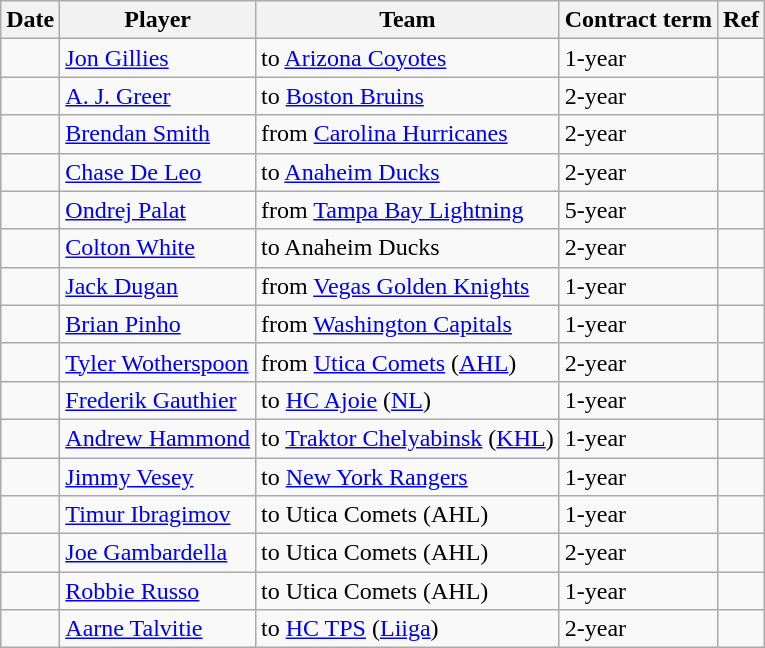<table class="wikitable">
<tr>
<th>Date</th>
<th>Player</th>
<th>Team</th>
<th>Contract term</th>
<th>Ref</th>
</tr>
<tr>
<td></td>
<td><a href='#'>Jon Gillies</a></td>
<td>to <a href='#'>Arizona Coyotes</a></td>
<td>1-year</td>
<td></td>
</tr>
<tr>
<td></td>
<td><a href='#'>A. J. Greer</a></td>
<td>to <a href='#'>Boston Bruins</a></td>
<td>2-year</td>
<td></td>
</tr>
<tr>
<td></td>
<td><a href='#'>Brendan Smith</a></td>
<td>from <a href='#'>Carolina Hurricanes</a></td>
<td>2-year</td>
<td></td>
</tr>
<tr>
<td></td>
<td><a href='#'>Chase De Leo</a></td>
<td>to <a href='#'>Anaheim Ducks</a></td>
<td>2-year</td>
<td></td>
</tr>
<tr>
<td></td>
<td><a href='#'>Ondrej Palat</a></td>
<td>from <a href='#'>Tampa Bay Lightning</a></td>
<td>5-year</td>
<td></td>
</tr>
<tr>
<td></td>
<td><a href='#'>Colton White</a></td>
<td>to Anaheim Ducks</td>
<td>2-year</td>
<td></td>
</tr>
<tr>
<td></td>
<td><a href='#'>Jack Dugan</a></td>
<td>from <a href='#'>Vegas Golden Knights</a></td>
<td>1-year</td>
<td></td>
</tr>
<tr>
<td></td>
<td><a href='#'>Brian Pinho</a></td>
<td>from <a href='#'>Washington Capitals</a></td>
<td>1-year</td>
<td></td>
</tr>
<tr>
<td></td>
<td><a href='#'>Tyler Wotherspoon</a></td>
<td>from <a href='#'>Utica Comets</a> (<a href='#'>AHL</a>)</td>
<td>2-year</td>
<td></td>
</tr>
<tr>
<td></td>
<td><a href='#'>Frederik Gauthier</a></td>
<td>to <a href='#'>HC Ajoie</a> (<a href='#'>NL</a>)</td>
<td>1-year</td>
<td></td>
</tr>
<tr>
<td></td>
<td><a href='#'>Andrew Hammond</a></td>
<td>to <a href='#'>Traktor Chelyabinsk</a> (<a href='#'>KHL</a>)</td>
<td>1-year</td>
<td></td>
</tr>
<tr>
<td></td>
<td><a href='#'>Jimmy Vesey</a></td>
<td>to <a href='#'>New York Rangers</a></td>
<td>1-year</td>
<td></td>
</tr>
<tr>
<td></td>
<td><a href='#'>Timur Ibragimov</a></td>
<td>to Utica Comets (AHL)</td>
<td>1-year</td>
<td></td>
</tr>
<tr>
<td></td>
<td><a href='#'>Joe Gambardella</a></td>
<td>to Utica Comets (AHL)</td>
<td>2-year</td>
<td></td>
</tr>
<tr>
<td></td>
<td><a href='#'>Robbie Russo</a></td>
<td>to Utica Comets (AHL)</td>
<td>1-year</td>
<td></td>
</tr>
<tr>
<td></td>
<td><a href='#'>Aarne Talvitie</a></td>
<td>to <a href='#'>HC TPS</a> (<a href='#'>Liiga</a>)</td>
<td>2-year</td>
<td></td>
</tr>
</table>
